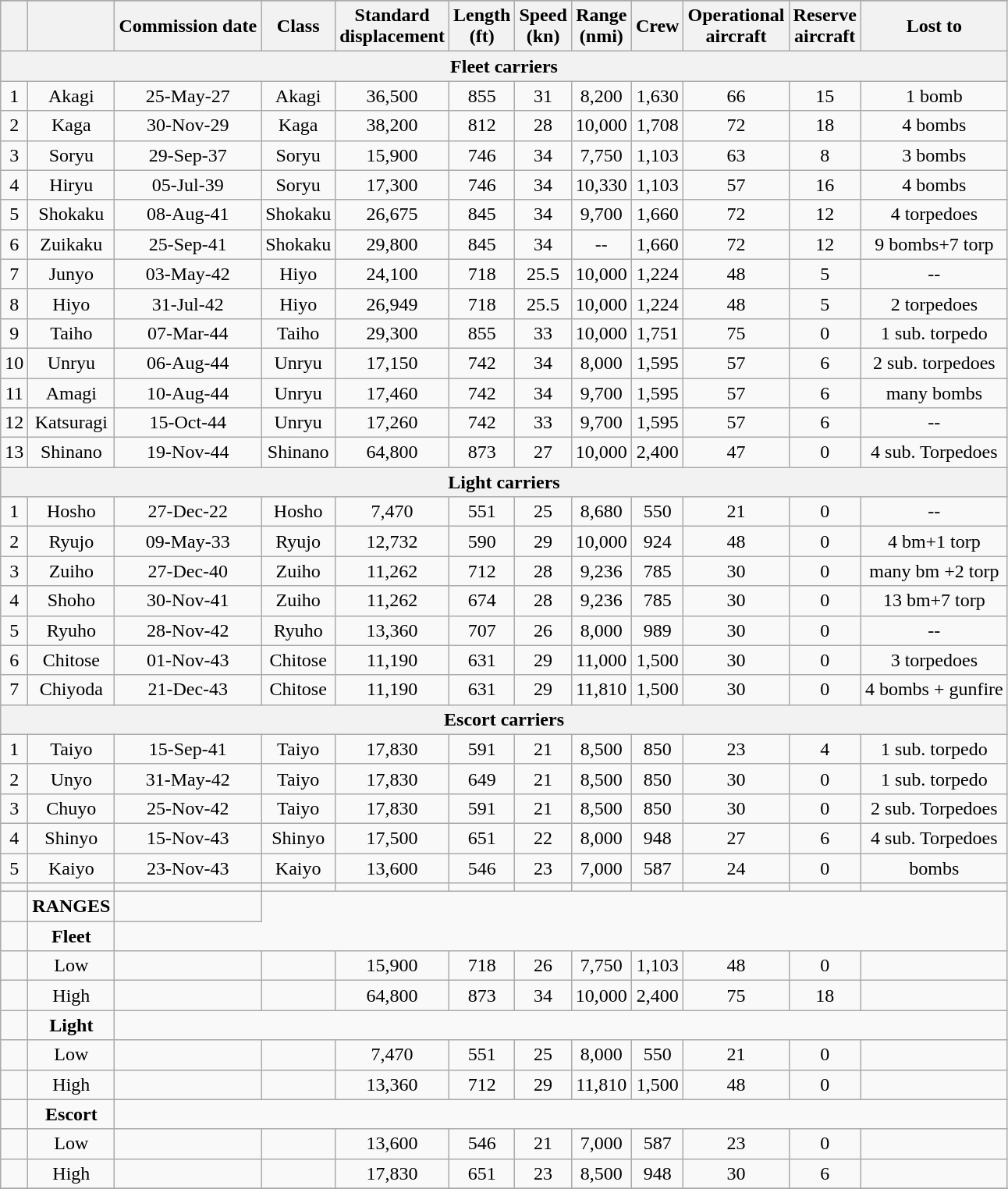<table class="wikitable" style="text-align: center;">
<tr>
</tr>
<tr>
<th></th>
<th></th>
<th>Commission date</th>
<th>Class</th>
<th>Standard<br> displacement</th>
<th>Length<br>(ft)</th>
<th>Speed<br>(kn)</th>
<th>Range<br>(nmi)</th>
<th>Crew</th>
<th>Operational<br>aircraft</th>
<th>Reserve<br>aircraft</th>
<th>Lost to</th>
</tr>
<tr>
<th colspan="12"><strong>Fleet carriers</strong></th>
</tr>
<tr>
<td>1</td>
<td>Akagi</td>
<td>25-May-27</td>
<td>Akagi</td>
<td>36,500</td>
<td>855</td>
<td>31</td>
<td>8,200</td>
<td>1,630</td>
<td>66</td>
<td>15</td>
<td>1 bomb</td>
</tr>
<tr>
<td>2</td>
<td>Kaga</td>
<td>30-Nov-29</td>
<td>Kaga</td>
<td>38,200</td>
<td>812</td>
<td>28</td>
<td>10,000</td>
<td>1,708</td>
<td>72</td>
<td>18</td>
<td>4 bombs</td>
</tr>
<tr>
<td>3</td>
<td>Soryu</td>
<td>29-Sep-37</td>
<td>Soryu</td>
<td>15,900</td>
<td>746</td>
<td>34</td>
<td>7,750</td>
<td>1,103</td>
<td>63</td>
<td>8</td>
<td>3 bombs</td>
</tr>
<tr>
<td>4</td>
<td>Hiryu</td>
<td>05-Jul-39</td>
<td>Soryu</td>
<td>17,300</td>
<td>746</td>
<td>34</td>
<td>10,330</td>
<td>1,103</td>
<td>57</td>
<td>16</td>
<td>4 bombs</td>
</tr>
<tr>
<td>5</td>
<td>Shokaku</td>
<td>08-Aug-41</td>
<td>Shokaku</td>
<td>26,675</td>
<td>845</td>
<td>34</td>
<td>9,700</td>
<td>1,660</td>
<td>72</td>
<td>12</td>
<td>4 torpedoes</td>
</tr>
<tr>
<td>6</td>
<td>Zuikaku</td>
<td>25-Sep-41</td>
<td>Shokaku</td>
<td>29,800</td>
<td>845</td>
<td>34</td>
<td>--</td>
<td>1,660</td>
<td>72</td>
<td>12</td>
<td>9 bombs+7 torp</td>
</tr>
<tr>
<td>7</td>
<td>Junyo</td>
<td>03-May-42</td>
<td>Hiyo</td>
<td>24,100</td>
<td>718</td>
<td>25.5</td>
<td>10,000</td>
<td>1,224</td>
<td>48</td>
<td>5</td>
<td>--</td>
</tr>
<tr>
<td>8</td>
<td>Hiyo</td>
<td>31-Jul-42</td>
<td>Hiyo</td>
<td>26,949</td>
<td>718</td>
<td>25.5</td>
<td>10,000</td>
<td>1,224</td>
<td>48</td>
<td>5</td>
<td>2 torpedoes</td>
</tr>
<tr>
<td>9</td>
<td>Taiho</td>
<td>07-Mar-44</td>
<td>Taiho</td>
<td>29,300</td>
<td>855</td>
<td>33</td>
<td>10,000</td>
<td>1,751</td>
<td>75</td>
<td>0</td>
<td>1 sub. torpedo</td>
</tr>
<tr>
<td>10</td>
<td>Unryu</td>
<td>06-Aug-44</td>
<td>Unryu</td>
<td>17,150</td>
<td>742</td>
<td>34</td>
<td>8,000</td>
<td>1,595</td>
<td>57</td>
<td>6</td>
<td>2 sub. torpedoes</td>
</tr>
<tr>
<td>11</td>
<td>Amagi</td>
<td>10-Aug-44</td>
<td>Unryu</td>
<td>17,460</td>
<td>742</td>
<td>34</td>
<td>9,700</td>
<td>1,595</td>
<td>57</td>
<td>6</td>
<td>many bombs</td>
</tr>
<tr>
<td>12</td>
<td>Katsuragi</td>
<td>15-Oct-44</td>
<td>Unryu</td>
<td>17,260</td>
<td>742</td>
<td>33</td>
<td>9,700</td>
<td>1,595</td>
<td>57</td>
<td>6</td>
<td>--</td>
</tr>
<tr>
<td>13</td>
<td>Shinano</td>
<td>19-Nov-44</td>
<td>Shinano</td>
<td>64,800</td>
<td>873</td>
<td>27</td>
<td>10,000</td>
<td>2,400</td>
<td>47</td>
<td>0</td>
<td>4 sub. Torpedoes</td>
</tr>
<tr>
<th colspan="12"><strong>Light carriers</strong></th>
</tr>
<tr>
<td>1</td>
<td>Hosho</td>
<td>27-Dec-22</td>
<td>Hosho</td>
<td>7,470</td>
<td>551</td>
<td>25</td>
<td>8,680</td>
<td>550</td>
<td>21</td>
<td>0</td>
<td>--</td>
</tr>
<tr>
<td>2</td>
<td>Ryujo</td>
<td>09-May-33</td>
<td>Ryujo</td>
<td>12,732</td>
<td>590</td>
<td>29</td>
<td>10,000</td>
<td>924</td>
<td>48</td>
<td>0</td>
<td>4 bm+1 torp</td>
</tr>
<tr>
<td>3</td>
<td>Zuiho</td>
<td>27-Dec-40</td>
<td>Zuiho</td>
<td>11,262</td>
<td>712</td>
<td>28</td>
<td>9,236</td>
<td>785</td>
<td>30</td>
<td>0</td>
<td>many bm +2 torp</td>
</tr>
<tr>
<td>4</td>
<td>Shoho</td>
<td>30-Nov-41</td>
<td>Zuiho</td>
<td>11,262</td>
<td>674</td>
<td>28</td>
<td>9,236</td>
<td>785</td>
<td>30</td>
<td>0</td>
<td>13 bm+7 torp</td>
</tr>
<tr>
<td>5</td>
<td>Ryuho</td>
<td>28-Nov-42</td>
<td>Ryuho</td>
<td>13,360</td>
<td>707</td>
<td>26</td>
<td>8,000</td>
<td>989</td>
<td>30</td>
<td>0</td>
<td>--</td>
</tr>
<tr>
<td>6</td>
<td>Chitose</td>
<td>01-Nov-43</td>
<td>Chitose</td>
<td>11,190</td>
<td>631</td>
<td>29</td>
<td>11,000</td>
<td>1,500</td>
<td>30</td>
<td>0</td>
<td>3 torpedoes</td>
</tr>
<tr>
<td>7</td>
<td>Chiyoda</td>
<td>21-Dec-43</td>
<td>Chitose</td>
<td>11,190</td>
<td>631</td>
<td>29</td>
<td>11,810</td>
<td>1,500</td>
<td>30</td>
<td>0</td>
<td>4 bombs + gunfire</td>
</tr>
<tr>
<th colspan="12"><strong>Escort carriers</strong></th>
</tr>
<tr>
<td>1</td>
<td>Taiyo</td>
<td>15-Sep-41</td>
<td>Taiyo</td>
<td>17,830</td>
<td>591</td>
<td>21</td>
<td>8,500</td>
<td>850</td>
<td>23</td>
<td>4</td>
<td>1 sub. torpedo</td>
</tr>
<tr>
<td>2</td>
<td>Unyo</td>
<td>31-May-42</td>
<td>Taiyo</td>
<td>17,830</td>
<td>649</td>
<td>21</td>
<td>8,500</td>
<td>850</td>
<td>30</td>
<td>0</td>
<td>1 sub. torpedo</td>
</tr>
<tr>
<td>3</td>
<td>Chuyo</td>
<td>25-Nov-42</td>
<td>Taiyo</td>
<td>17,830</td>
<td>591</td>
<td>21</td>
<td>8,500</td>
<td>850</td>
<td>30</td>
<td>0</td>
<td>2 sub. Torpedoes</td>
</tr>
<tr>
<td>4</td>
<td>Shinyo</td>
<td>15-Nov-43</td>
<td>Shinyo</td>
<td>17,500</td>
<td>651</td>
<td>22</td>
<td>8,000</td>
<td>948</td>
<td>27</td>
<td>6</td>
<td>4 sub. Torpedoes</td>
</tr>
<tr>
<td>5</td>
<td>Kaiyo</td>
<td>23-Nov-43</td>
<td>Kaiyo</td>
<td>13,600</td>
<td>546</td>
<td>23</td>
<td>7,000</td>
<td>587</td>
<td>24</td>
<td>0</td>
<td>bombs</td>
</tr>
<tr>
<td></td>
<td></td>
<td></td>
<td></td>
<td></td>
<td></td>
<td></td>
<td></td>
<td></td>
<td></td>
<td></td>
<td></td>
</tr>
<tr>
<td></td>
<td><strong>RANGES</strong></td>
<td></td>
</tr>
<tr>
<td></td>
<td><strong>Fleet</strong></td>
</tr>
<tr>
<td></td>
<td>Low</td>
<td></td>
<td></td>
<td>15,900</td>
<td>718</td>
<td>26</td>
<td>7,750</td>
<td>1,103</td>
<td>48</td>
<td>0</td>
<td></td>
</tr>
<tr>
<td></td>
<td>High</td>
<td></td>
<td></td>
<td>64,800</td>
<td>873</td>
<td>34</td>
<td>10,000</td>
<td>2,400</td>
<td>75</td>
<td>18</td>
<td></td>
</tr>
<tr>
<td></td>
<td><strong>Light</strong></td>
</tr>
<tr>
<td></td>
<td>Low</td>
<td></td>
<td></td>
<td>7,470</td>
<td>551</td>
<td>25</td>
<td>8,000</td>
<td>550</td>
<td>21</td>
<td>0</td>
<td></td>
</tr>
<tr>
<td></td>
<td>High</td>
<td></td>
<td></td>
<td>13,360</td>
<td>712</td>
<td>29</td>
<td>11,810</td>
<td>1,500</td>
<td>48</td>
<td>0</td>
<td></td>
</tr>
<tr>
<td></td>
<td><strong>Escort</strong></td>
</tr>
<tr>
<td></td>
<td>Low</td>
<td></td>
<td></td>
<td>13,600</td>
<td>546</td>
<td>21</td>
<td>7,000</td>
<td>587</td>
<td>23</td>
<td>0</td>
<td></td>
</tr>
<tr>
<td></td>
<td>High</td>
<td></td>
<td></td>
<td>17,830</td>
<td>651</td>
<td>23</td>
<td>8,500</td>
<td>948</td>
<td>30</td>
<td>6</td>
<td></td>
</tr>
<tr>
</tr>
</table>
